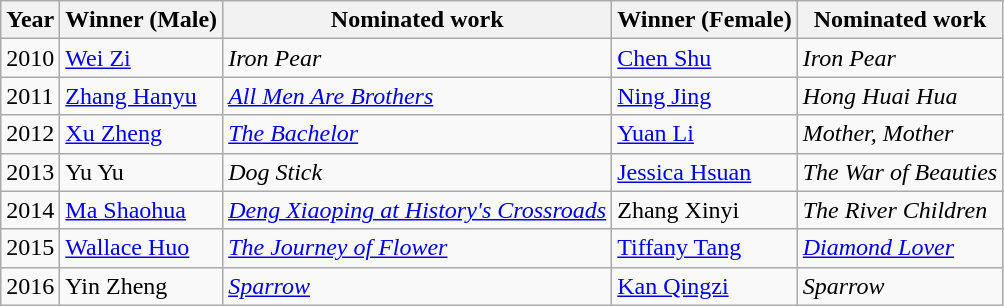<table class="wikitable">
<tr>
<th>Year</th>
<th>Winner (Male)</th>
<th>Nominated work</th>
<th>Winner (Female)</th>
<th>Nominated work</th>
</tr>
<tr>
<td>2010</td>
<td><a href='#'>Wei Zi</a></td>
<td><em>Iron Pear</em></td>
<td><a href='#'>Chen Shu</a></td>
<td><em>Iron Pear</em></td>
</tr>
<tr>
<td>2011</td>
<td><a href='#'>Zhang Hanyu</a></td>
<td><em><a href='#'>All Men Are Brothers</a></em></td>
<td><a href='#'>Ning Jing</a></td>
<td><em>Hong Huai Hua</em></td>
</tr>
<tr>
<td>2012</td>
<td><a href='#'>Xu Zheng</a></td>
<td><em><a href='#'>The Bachelor</a></em></td>
<td><a href='#'>Yuan Li</a></td>
<td><em>Mother, Mother</em></td>
</tr>
<tr>
<td>2013</td>
<td>Yu Yu</td>
<td><em>Dog Stick</em></td>
<td><a href='#'>Jessica Hsuan</a></td>
<td><em>The War of Beauties</em></td>
</tr>
<tr>
<td>2014</td>
<td><a href='#'>Ma Shaohua</a></td>
<td><em><a href='#'>Deng Xiaoping at History's Crossroads</a></em></td>
<td>Zhang Xinyi</td>
<td><em>The River Children</em></td>
</tr>
<tr>
<td>2015</td>
<td><a href='#'>Wallace Huo</a></td>
<td><em><a href='#'>The Journey of Flower</a></em></td>
<td><a href='#'>Tiffany Tang</a></td>
<td><em><a href='#'>Diamond Lover</a></em></td>
</tr>
<tr>
<td>2016</td>
<td>Yin Zheng</td>
<td><em><a href='#'>Sparrow</a></em></td>
<td><a href='#'>Kan Qingzi</a></td>
<td><em>Sparrow</em></td>
</tr>
</table>
